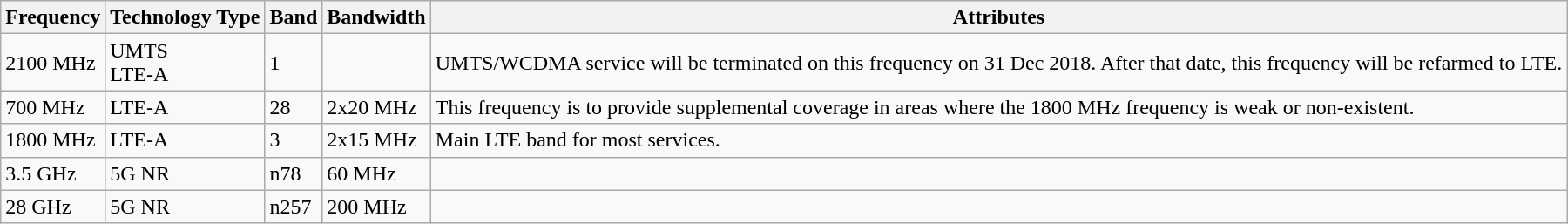<table class="wikitable">
<tr>
<th>Frequency</th>
<th>Technology Type</th>
<th>Band</th>
<th>Bandwidth</th>
<th>Attributes</th>
</tr>
<tr>
<td>2100 MHz</td>
<td>UMTS<br>LTE-A</td>
<td>1</td>
<td></td>
<td>UMTS/WCDMA service will be terminated on this frequency on 31 Dec 2018. After that date, this frequency will be refarmed to LTE.</td>
</tr>
<tr>
<td>700 MHz</td>
<td>LTE-A</td>
<td>28</td>
<td>2x20 MHz</td>
<td>This frequency is to provide supplemental coverage in areas where the 1800 MHz frequency is weak or non-existent.</td>
</tr>
<tr>
<td>1800 MHz</td>
<td>LTE-A</td>
<td>3</td>
<td>2x15 MHz</td>
<td>Main LTE band for most services.</td>
</tr>
<tr>
<td>3.5 GHz</td>
<td>5G NR</td>
<td>n78</td>
<td>60 MHz</td>
<td></td>
</tr>
<tr>
<td>28 GHz</td>
<td>5G NR</td>
<td>n257</td>
<td>200 MHz</td>
<td></td>
</tr>
</table>
